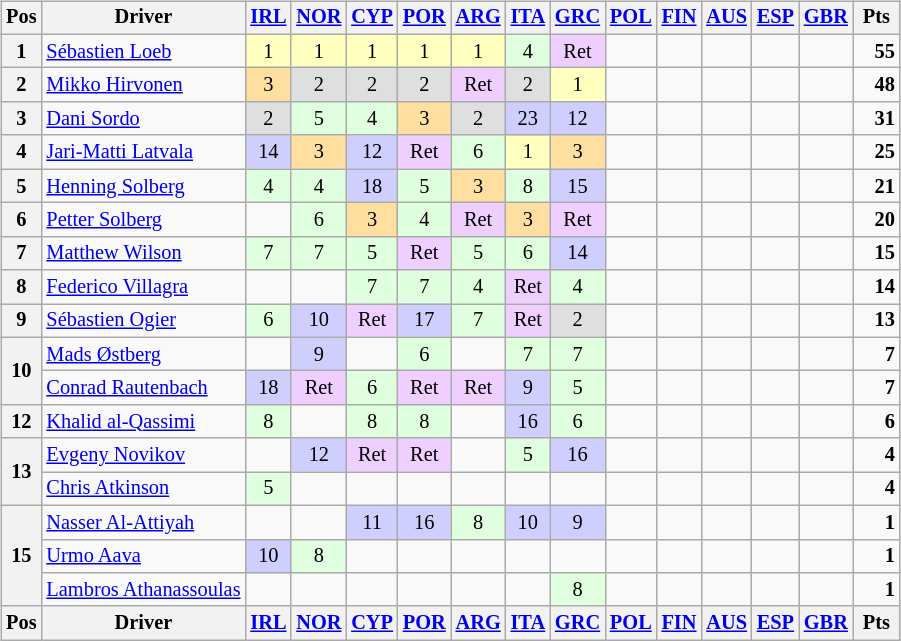<table>
<tr>
<td><br><table class="wikitable" style="font-size: 85%; text-align: center;">
<tr valign="top">
<th valign="middle">Pos</th>
<th valign="middle">Driver</th>
<th><a href='#'>IRL</a><br></th>
<th><a href='#'>NOR</a><br></th>
<th><a href='#'>CYP</a><br></th>
<th><a href='#'>POR</a><br></th>
<th><a href='#'>ARG</a><br></th>
<th><a href='#'>ITA</a><br></th>
<th><a href='#'>GRC</a><br></th>
<th><a href='#'>POL</a><br></th>
<th><a href='#'>FIN</a><br></th>
<th><a href='#'>AUS</a><br></th>
<th><a href='#'>ESP</a><br></th>
<th><a href='#'>GBR</a><br></th>
<th valign="middle"> Pts </th>
</tr>
<tr>
<th>1</th>
<td align=left> <a href='#'>Sébastien Loeb</a></td>
<td style="background:#ffffbf;">1</td>
<td style="background:#ffffbf;">1</td>
<td style="background:#ffffbf;">1</td>
<td style="background:#ffffbf;">1</td>
<td style="background:#ffffbf;">1</td>
<td style="background:#dfffdf;">4</td>
<td style="background:#efcfff;">Ret</td>
<td></td>
<td></td>
<td></td>
<td></td>
<td></td>
<td align=right><strong>55</strong></td>
</tr>
<tr>
<th>2</th>
<td align=left> <a href='#'>Mikko Hirvonen</a></td>
<td style="background:#ffdf9f;">3</td>
<td style="background:#dfdfdf;">2</td>
<td style="background:#dfdfdf;">2</td>
<td style="background:#dfdfdf;">2</td>
<td style="background:#efcfff;">Ret</td>
<td style="background:#dfdfdf;">2</td>
<td style="background:#ffffbf;">1</td>
<td></td>
<td></td>
<td></td>
<td></td>
<td></td>
<td align=right><strong>48</strong></td>
</tr>
<tr>
<th>3</th>
<td align=left> <a href='#'>Dani Sordo</a></td>
<td style="background:#dfdfdf;">2</td>
<td style="background:#dfffdf;">5</td>
<td style="background:#dfffdf;">4</td>
<td style="background:#ffdf9f;">3</td>
<td style="background:#dfdfdf;">2</td>
<td style="background:#cfcfff;">23</td>
<td style="background:#cfcfff;">12</td>
<td></td>
<td></td>
<td></td>
<td></td>
<td></td>
<td align=right><strong>31</strong></td>
</tr>
<tr>
<th>4</th>
<td align=left> <a href='#'>Jari-Matti Latvala</a></td>
<td style="background:#CFCFFF;">14</td>
<td style="background:#ffdf9f;">3</td>
<td style="background:#CFCFFF;">12</td>
<td style="background:#efcfff;">Ret</td>
<td style="background:#dfffdf;">6</td>
<td style="background:#ffffbf;">1</td>
<td style="background:#ffdf9f;">3</td>
<td></td>
<td></td>
<td></td>
<td></td>
<td></td>
<td align=right><strong>25</strong></td>
</tr>
<tr>
<th>5</th>
<td align=left> <a href='#'>Henning Solberg</a></td>
<td style="background:#dfffdf;">4</td>
<td style="background:#dfffdf;">4</td>
<td style="background:#CFCFFF;">18</td>
<td style="background:#dfffdf;">5</td>
<td style="background:#ffdf9f;">3</td>
<td style="background:#dfffdf;">8</td>
<td style="background:#CFCFFF;">15</td>
<td></td>
<td></td>
<td></td>
<td></td>
<td></td>
<td align="right"><strong>21</strong></td>
</tr>
<tr>
<th>6</th>
<td align=left> <a href='#'>Petter Solberg</a></td>
<td></td>
<td style="background:#dfffdf;">6</td>
<td style="background:#ffdf9f;">3</td>
<td style="background:#dfffdf;">4</td>
<td style="background:#efcfff;">Ret</td>
<td style="background:#ffdf9f;">3</td>
<td style="background:#efcfff;">Ret</td>
<td></td>
<td></td>
<td></td>
<td></td>
<td></td>
<td align="right"><strong>20</strong></td>
</tr>
<tr>
<th>7</th>
<td align=left> <a href='#'>Matthew Wilson</a></td>
<td style="background:#dfffdf;">7</td>
<td style="background:#dfffdf;">7</td>
<td style="background:#dfffdf;">5</td>
<td style="background:#efcfff;">Ret</td>
<td style="background:#dfffdf;">5</td>
<td style="background:#dfffdf;">6</td>
<td style="background:#CFCFFF;">14</td>
<td></td>
<td></td>
<td></td>
<td></td>
<td></td>
<td align="right"><strong>15</strong></td>
</tr>
<tr>
<th>8</th>
<td align=left> <a href='#'>Federico Villagra</a></td>
<td></td>
<td></td>
<td style="background:#dfffdf;">7</td>
<td style="background:#dfffdf;">7</td>
<td style="background:#dfffdf;">4</td>
<td style="background:#efcfff;">Ret</td>
<td style="background:#dfffdf;">4</td>
<td></td>
<td></td>
<td></td>
<td></td>
<td></td>
<td align=right><strong>14</strong></td>
</tr>
<tr>
<th>9</th>
<td align=left> <a href='#'>Sébastien Ogier</a></td>
<td style="background:#dfffdf;">6</td>
<td style="background:#CFCFFF;">10</td>
<td style="background:#efcfff;">Ret</td>
<td style="background:#cfcfff;">17</td>
<td style="background:#dfffdf;">7</td>
<td style="background:#efcfff;">Ret</td>
<td style="background:#dfdfdf;">2</td>
<td></td>
<td></td>
<td></td>
<td></td>
<td></td>
<td align=right><strong>13</strong></td>
</tr>
<tr>
<th rowspan="2">10</th>
<td align=left> <a href='#'>Mads Østberg</a></td>
<td></td>
<td style="background:#CFCFFF;">9</td>
<td></td>
<td style="background:#dfffdf;">6</td>
<td></td>
<td style="background:#dfffdf;">7</td>
<td style="background:#dfffdf;">7</td>
<td></td>
<td></td>
<td></td>
<td></td>
<td></td>
<td align="right"><strong>7</strong></td>
</tr>
<tr>
<td align=left> <a href='#'>Conrad Rautenbach</a></td>
<td style="background:#CFCFFF;">18</td>
<td style="background:#efcfff;">Ret</td>
<td style="background:#dfffdf;">6</td>
<td style="background:#efcfff;">Ret</td>
<td style="background:#efcfff;">Ret</td>
<td style="background:#cfcfff;">9</td>
<td style="background:#dfffdf;">5</td>
<td></td>
<td></td>
<td></td>
<td></td>
<td></td>
<td align=right><strong>7</strong></td>
</tr>
<tr>
<th>12</th>
<td align=left> <a href='#'>Khalid al-Qassimi</a></td>
<td style="background:#dfffdf;">8</td>
<td></td>
<td style="background:#dfffdf;">8</td>
<td style="background:#dfffdf;">8</td>
<td></td>
<td style="background:#cfcfff;">16</td>
<td style="background:#dfffdf;">6</td>
<td></td>
<td></td>
<td></td>
<td></td>
<td></td>
<td align="right"><strong>6</strong></td>
</tr>
<tr>
<th rowspan="2">13</th>
<td align=left> <a href='#'>Evgeny Novikov</a></td>
<td></td>
<td style="background:#cfcfff;">12</td>
<td style="background:#efcfff;">Ret</td>
<td style="background:#efcfff;">Ret</td>
<td></td>
<td style="background:#dfffdf;">5</td>
<td style="background:#cfcfff;">16</td>
<td></td>
<td></td>
<td></td>
<td></td>
<td></td>
<td align=right><strong>4</strong></td>
</tr>
<tr>
<td align=left> <a href='#'>Chris Atkinson</a></td>
<td style="background:#dfffdf;">5</td>
<td></td>
<td></td>
<td></td>
<td></td>
<td></td>
<td></td>
<td></td>
<td></td>
<td></td>
<td></td>
<td></td>
<td align=right><strong>4</strong></td>
</tr>
<tr>
<th rowspan="3">15</th>
<td align=left> <a href='#'>Nasser Al-Attiyah</a></td>
<td></td>
<td></td>
<td style="background:#CFCFFF;">11</td>
<td style="background:#CFCFFF;">16</td>
<td style="background:#dfffdf;">8</td>
<td style="background:#cfcfff;">10</td>
<td style="background:#cfcfff;">9</td>
<td></td>
<td></td>
<td></td>
<td></td>
<td></td>
<td align="right"><strong>1</strong></td>
</tr>
<tr>
<td align=left> <a href='#'>Urmo Aava</a></td>
<td style="background:#CFCFFF;">10</td>
<td style="background:#dfffdf;">8</td>
<td></td>
<td></td>
<td></td>
<td></td>
<td></td>
<td></td>
<td></td>
<td></td>
<td></td>
<td></td>
<td align="right"><strong>1</strong></td>
</tr>
<tr>
<td align=left> <a href='#'>Lambros Athanassoulas</a></td>
<td></td>
<td></td>
<td></td>
<td></td>
<td></td>
<td></td>
<td style="background:#dfffdf;">8</td>
<td></td>
<td></td>
<td></td>
<td></td>
<td></td>
<td align="right"><strong>1</strong></td>
</tr>
<tr valign="top">
<th valign="middle">Pos</th>
<th valign="middle">Driver</th>
<th><a href='#'>IRL</a><br></th>
<th><a href='#'>NOR</a><br></th>
<th><a href='#'>CYP</a><br></th>
<th><a href='#'>POR</a><br></th>
<th><a href='#'>ARG</a><br></th>
<th><a href='#'>ITA</a><br></th>
<th><a href='#'>GRC</a><br></th>
<th><a href='#'>POL</a><br></th>
<th><a href='#'>FIN</a><br></th>
<th><a href='#'>AUS</a><br></th>
<th><a href='#'>ESP</a><br></th>
<th><a href='#'>GBR</a><br></th>
<th valign="middle">Pts</th>
</tr>
</table>
</td>
<td valign="top"><br></td>
</tr>
</table>
